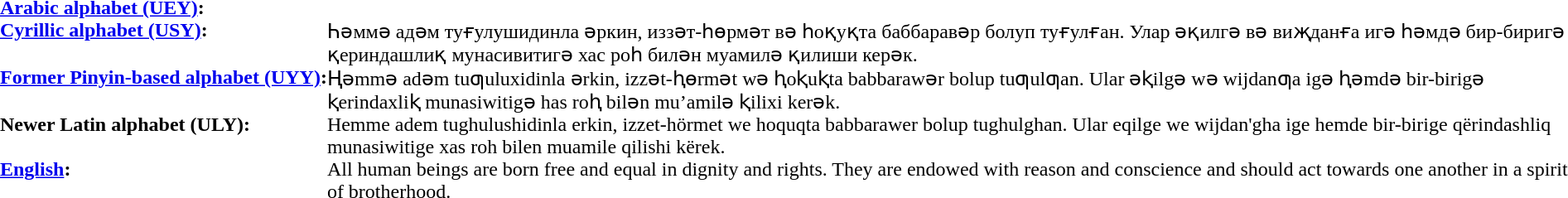<table cellspacing="0" cellpadding="0">
<tr>
</tr>
<tr valign="top">
<th scope="row" style="text-align:left;white-space:nowrap"><a href='#'>Arabic alphabet (UEY)</a>:</th>
<td style="direction:rtl;font-size:larger;line-height:1.3"></td>
</tr>
<tr valign="top">
<th scope="row" style="text-align:left;white-space:nowrap"><a href='#'>Cyrillic alphabet (USY)</a>:</th>
<td>Һәммә адәм туғулушидинла әркин, иззәт-һөрмәт вә һоқуқта баббаравәр болуп туғулған. Улар әқилгә вә виҗданға игә һәмдә бир-биригә қериндашлиқ мунасивитигә хас роһ билән муамилә қилиши керәк.</td>
</tr>
<tr valign="top">
<th scope="row" style="text-align:left;white-space:nowrap"><a href='#'>Former Pinyin-based alphabet (UYY)</a>:</th>
<td>Ⱨəmmə adəm tuƣuluxidinla ərkin, izzət-ⱨɵrmət wə ⱨoⱪuⱪta babbarawər bolup tuƣulƣan. Ular əⱪilgə wə wijdanƣa igə ⱨəmdə bir-birigə ⱪerindaxliⱪ munasiwitigə has roⱨ bilən mu’amilə ⱪilixi kerək.</td>
</tr>
<tr valign="top">
<th scope="row" style="text-align:left;white-space:nowrap">Newer Latin alphabet (ULY):</th>
<td>Hemme adem tughulushidinla erkin, izzet-hörmet we hoquqta babbarawer bolup tughulghan. Ular eqilge we wijdan'gha ige hemde bir-birige qërindashliq munasiwitige xas roh bilen muamile qilishi kërek.</td>
</tr>
<tr valign="top">
<th scope="row" style="text-align:left;white-space:nowrap"><a href='#'>English</a>:</th>
<td>All human beings are born free and equal in dignity and rights. They are endowed with reason and conscience and should act towards one another in a spirit of brotherhood.</td>
</tr>
</table>
